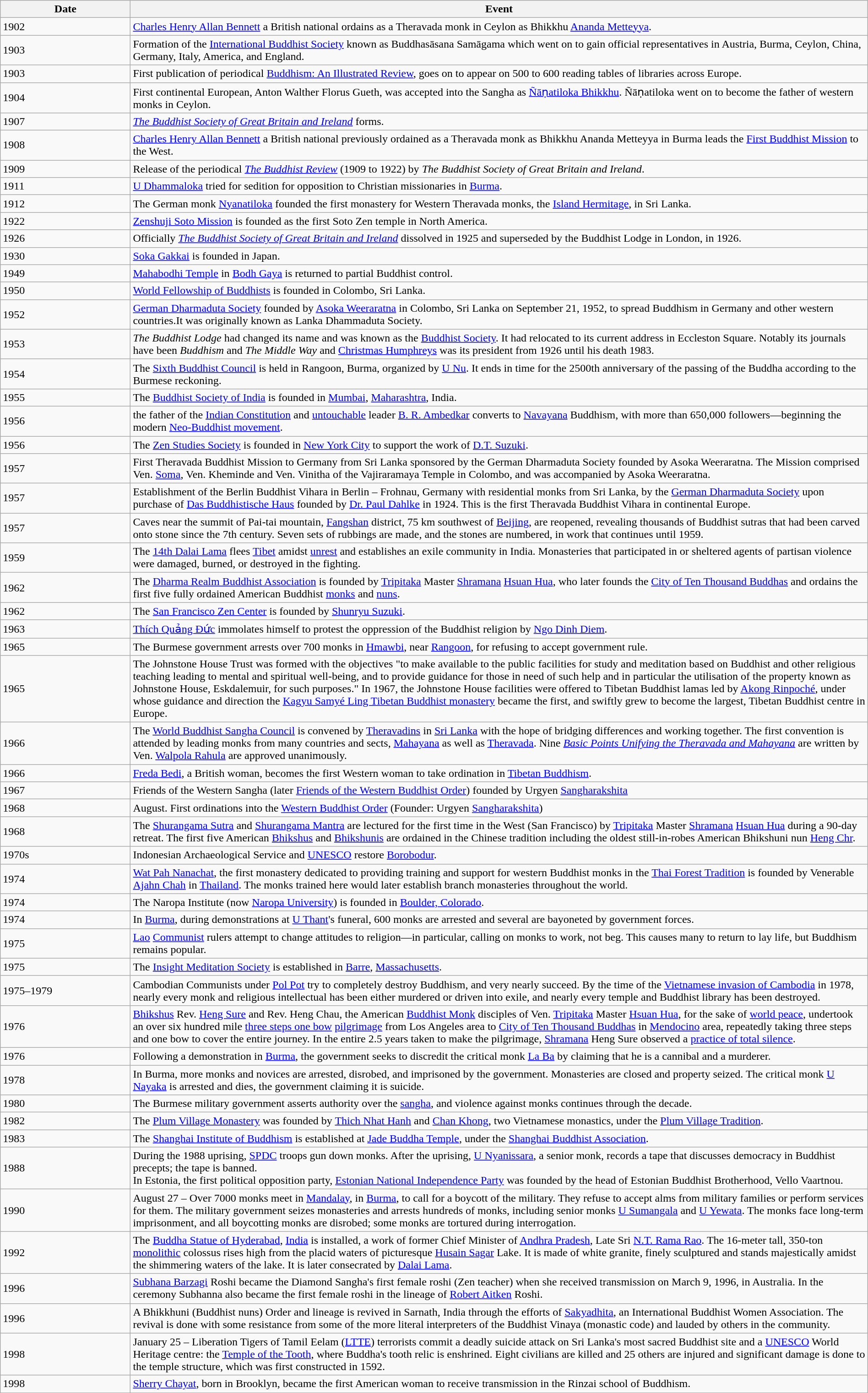<table class="wikitable" width="100%">
<tr>
<th style="width:15%">Date</th>
<th>Event</th>
</tr>
<tr>
<td>1902</td>
<td><a href='#'>Charles Henry Allan Bennett</a> a British national ordains as a Theravada monk in Ceylon as Bhikkhu <a href='#'>Ananda Metteyya</a>.</td>
</tr>
<tr>
<td>1903</td>
<td>Formation of the <a href='#'>International Buddhist Society</a> known as Buddhasāsana Samāgama which went on to gain official representatives in Austria, Burma, Ceylon, China, Germany, Italy, America, and England.</td>
</tr>
<tr>
<td>1903</td>
<td>First publication of periodical <a href='#'>Buddhism: An Illustrated Review</a>, goes on to appear on  500 to 600 reading tables of libraries across Europe.</td>
</tr>
<tr>
<td>1904</td>
<td>First continental European, Anton Walther Florus Gueth, was accepted into the Sangha as <a href='#'>Ñāṇatiloka Bhikkhu</a>. Ñāṇatiloka went on to become the father of western monks in Ceylon.</td>
</tr>
<tr>
<td>1907</td>
<td><em><a href='#'>The Buddhist Society of Great Britain and Ireland</a></em> forms.</td>
</tr>
<tr>
<td>1908</td>
<td><a href='#'>Charles Henry Allan Bennett</a> a British national previously ordained as a Theravada monk as Bhikkhu Ananda Metteyya in Burma leads the <a href='#'>First Buddhist Mission</a> to the West.</td>
</tr>
<tr>
<td>1909</td>
<td>Release of the periodical <em><a href='#'>The Buddhist Review</a></em> (1909 to 1922) by <em>The Buddhist Society of Great Britain and Ireland</em>.</td>
</tr>
<tr>
<td>1911</td>
<td><a href='#'>U Dhammaloka</a> tried for sedition for opposition to Christian missionaries in <a href='#'>Burma</a>.</td>
</tr>
<tr>
<td>1912</td>
<td>The German monk <a href='#'>Nyanatiloka</a> founded the first monastery for Western Theravada monks, the <a href='#'>Island Hermitage</a>, in Sri Lanka.</td>
</tr>
<tr>
<td>1922</td>
<td><a href='#'>Zenshuji Soto Mission</a> is founded as the first Soto Zen temple in North America.</td>
</tr>
<tr>
<td>1926</td>
<td>Officially <em><a href='#'>The Buddhist Society of Great Britain and Ireland</a></em> dissolved in 1925 and superseded by the Buddhist Lodge in London, in 1926.</td>
</tr>
<tr>
<td>1930</td>
<td><a href='#'>Soka Gakkai</a> is founded in Japan.</td>
</tr>
<tr>
<td>1949</td>
<td><a href='#'>Mahabodhi Temple</a> in <a href='#'>Bodh Gaya</a> is returned to partial Buddhist control.</td>
</tr>
<tr>
<td>1950</td>
<td><a href='#'>World Fellowship of Buddhists</a> is founded in Colombo, Sri Lanka.</td>
</tr>
<tr>
<td>1952</td>
<td><a href='#'>German Dharmaduta Society</a> founded by <a href='#'>Asoka Weeraratna</a> in Colombo, Sri Lanka on September 21, 1952, to spread Buddhism in Germany and other western countries.It was originally known as Lanka Dhammaduta Society.</td>
</tr>
<tr>
<td>1953</td>
<td><em>The Buddhist Lodge</em> had changed its name and was known as the <a href='#'>Buddhist Society</a>. It had relocated to its current address in Eccleston Square. Notably its journals have been <em>Buddhism</em> and <em>The Middle Way</em> and <a href='#'>Christmas Humphreys</a> was its president from 1926 until his death 1983.</td>
</tr>
<tr>
<td>1954</td>
<td>The <a href='#'>Sixth Buddhist Council</a> is held in Rangoon, Burma, organized by <a href='#'>U Nu</a>. It ends in time for the 2500th anniversary of the passing of the Buddha according to the Burmese reckoning.</td>
</tr>
<tr>
<td>1955</td>
<td>The <a href='#'>Buddhist Society of India</a> is founded in <a href='#'>Mumbai</a>, <a href='#'>Maharashtra</a>, India.</td>
</tr>
<tr>
<td>1956</td>
<td>the father of the <a href='#'>Indian Constitution</a> and <a href='#'>untouchable</a> leader <a href='#'>B. R. Ambedkar</a> converts to <a href='#'>Navayana</a> Buddhism, with more than 650,000 followers—beginning the modern <a href='#'>Neo-Buddhist movement</a>.</td>
</tr>
<tr>
<td>1956</td>
<td>The <a href='#'>Zen Studies Society</a> is founded in <a href='#'>New York City</a> to support the work of <a href='#'>D.T. Suzuki</a>.</td>
</tr>
<tr>
<td>1957</td>
<td>First Theravada Buddhist Mission to Germany from Sri Lanka sponsored by the German Dharmaduta Society founded by Asoka Weeraratna. The Mission comprised Ven. <a href='#'>Soma</a>, Ven. Kheminde and Ven. Vinitha of the Vajiraramaya Temple in Colombo, and was accompanied by Asoka Weeraratna.</td>
</tr>
<tr>
<td>1957</td>
<td>Establishment of the Berlin Buddhist Vihara in Berlin – Frohnau, Germany with residential monks from Sri Lanka, by the <a href='#'>German Dharmaduta Society</a> upon purchase of <a href='#'>Das Buddhistische Haus</a> founded by <a href='#'>Dr. Paul Dahlke</a> in 1924. This is the first Theravada Buddhist Vihara in continental Europe.</td>
</tr>
<tr>
<td>1957</td>
<td>Caves near the summit of Pai-tai mountain, <a href='#'>Fangshan</a> district, 75 km southwest of <a href='#'>Beijing</a>, are reopened, revealing thousands of Buddhist sutras that had been carved onto stone since the 7th century. Seven sets of rubbings are made, and the stones are numbered, in work that continues until 1959.</td>
</tr>
<tr>
<td>1959</td>
<td>The <a href='#'>14th Dalai Lama</a> flees <a href='#'>Tibet</a> amidst <a href='#'>unrest</a> and establishes an exile community in India. Monasteries that participated in or sheltered agents of partisan violence were damaged, burned, or destroyed in the fighting.</td>
</tr>
<tr>
<td>1962</td>
<td>The <a href='#'>Dharma Realm Buddhist Association</a> is founded by <a href='#'>Tripitaka</a> Master <a href='#'>Shramana</a> <a href='#'>Hsuan Hua</a>, who later founds the <a href='#'>City of Ten Thousand Buddhas</a> and ordains the first five fully ordained American Buddhist <a href='#'>monks</a> and <a href='#'>nuns</a>.</td>
</tr>
<tr>
<td>1962</td>
<td>The <a href='#'>San Francisco Zen Center</a> is founded by <a href='#'>Shunryu Suzuki</a>.</td>
</tr>
<tr>
<td>1963</td>
<td><a href='#'>Thích Quảng Đức</a> immolates himself to protest the oppression of the Buddhist religion by <a href='#'>Ngo Dinh Diem</a>.</td>
</tr>
<tr>
<td>1965</td>
<td>The Burmese government arrests over 700 monks in <a href='#'>Hmawbi</a>, near <a href='#'>Rangoon</a>, for refusing to accept government rule.</td>
</tr>
<tr>
<td>1965</td>
<td>The Johnstone House Trust was formed with the objectives "to make available to the public facilities for study and meditation based on Buddhist and other religious teaching leading to mental and spiritual well-being, and to provide guidance for those in need of such help and in particular the utilisation of the property known as Johnstone House, Eskdalemuir, for such purposes." In 1967, the Johnstone House facilities were offered to Tibetan Buddhist lamas led by <a href='#'>Akong Rinpoché</a>, under whose guidance and direction the <a href='#'>Kagyu Samyé Ling Tibetan Buddhist monastery</a> became the first, and swiftly grew to become the largest, Tibetan Buddhist centre in Europe.</td>
</tr>
<tr>
<td>1966</td>
<td>The <a href='#'>World Buddhist Sangha Council</a> is convened by <a href='#'>Theravadins</a> in <a href='#'>Sri Lanka</a> with the hope of bridging differences and working together. The first convention is attended by leading monks from many countries and sects, <a href='#'>Mahayana</a> as well as <a href='#'>Theravada</a>. Nine <em><a href='#'>Basic Points Unifying the Theravada and Mahayana</a></em> are written by Ven. <a href='#'>Walpola Rahula</a> are approved unanimously.</td>
</tr>
<tr>
<td>1966</td>
<td><a href='#'>Freda Bedi</a>, a British woman, becomes the first Western woman to take ordination in <a href='#'>Tibetan Buddhism</a>.</td>
</tr>
<tr>
<td>1967</td>
<td>Friends of the Western Sangha (later <a href='#'>Friends of the Western Buddhist Order</a>) founded by Urgyen <a href='#'>Sangharakshita</a></td>
</tr>
<tr>
<td>1968</td>
<td>August. First ordinations into the <a href='#'>Western Buddhist Order</a> (Founder: Urgyen <a href='#'>Sangharakshita</a>)</td>
</tr>
<tr>
<td>1968</td>
<td>The <a href='#'>Shurangama Sutra</a> and <a href='#'>Shurangama Mantra</a> are lectured for the first time in the West (San Francisco) by <a href='#'>Tripitaka</a> Master <a href='#'>Shramana</a> <a href='#'>Hsuan Hua</a> during a 90-day retreat.  The first five American <a href='#'>Bhikshus</a> and <a href='#'>Bhikshunis</a> are ordained in the Chinese tradition including the oldest still-in-robes American Bhikshuni nun <a href='#'>Heng Chr</a>.</td>
</tr>
<tr>
<td>1970s</td>
<td>Indonesian Archaeological Service and <a href='#'>UNESCO</a> restore <a href='#'>Borobodur</a>.</td>
</tr>
<tr>
<td>1974</td>
<td><a href='#'>Wat Pah Nanachat</a>, the first monastery dedicated to providing training and support for western Buddhist monks in the <a href='#'>Thai Forest Tradition</a> is founded by Venerable <a href='#'>Ajahn Chah</a> in <a href='#'>Thailand</a>. The monks trained here would later establish branch monasteries throughout the world.</td>
</tr>
<tr>
<td>1974</td>
<td>The Naropa Institute (now <a href='#'>Naropa University</a>) is founded in <a href='#'>Boulder, Colorado</a>.</td>
</tr>
<tr>
<td>1974</td>
<td>In <a href='#'>Burma</a>, during demonstrations at <a href='#'>U Thant</a>'s funeral, 600 monks are arrested and several are bayoneted by government forces.</td>
</tr>
<tr>
<td>1975</td>
<td><a href='#'>Lao</a> <a href='#'>Communist</a> rulers attempt to change attitudes to religion—in particular, calling on monks to work, not beg. This causes many to return to lay life, but Buddhism remains popular.</td>
</tr>
<tr>
<td>1975</td>
<td>The <a href='#'>Insight Meditation Society</a> is established in <a href='#'>Barre</a>, <a href='#'>Massachusetts</a>.</td>
</tr>
<tr>
<td>1975–1979</td>
<td>Cambodian Communists under <a href='#'>Pol Pot</a> try to completely destroy Buddhism, and very nearly succeed. By the time of the <a href='#'>Vietnamese invasion of Cambodia</a> in 1978, nearly every monk and religious intellectual has been either murdered or driven into exile, and nearly every temple and Buddhist library has been destroyed.</td>
</tr>
<tr>
<td>1976</td>
<td><a href='#'>Bhikshus</a> Rev. <a href='#'>Heng Sure</a> and Rev. Heng Chau, the American <a href='#'>Buddhist Monk</a> disciples of Ven. <a href='#'>Tripitaka</a> Master <a href='#'>Hsuan Hua</a>, for the sake of <a href='#'>world peace</a>, undertook an over six hundred mile <a href='#'>three steps one bow</a> <a href='#'>pilgrimage</a> from Los Angeles area to <a href='#'>City of Ten Thousand Buddhas</a> in <a href='#'>Mendocino</a> area, repeatedly taking three steps and one bow to cover the entire journey. In the entire 2.5 years taken to make the pilgrimage, <a href='#'>Shramana</a> Heng Sure observed a <a href='#'>practice of total silence</a>.</td>
</tr>
<tr>
<td>1976</td>
<td>Following a demonstration in <a href='#'>Burma</a>, the government seeks to discredit the critical monk <a href='#'>La Ba</a> by claiming that he is a cannibal and a murderer.</td>
</tr>
<tr>
<td>1978</td>
<td>In Burma, more monks and novices are arrested, disrobed, and imprisoned by the government. Monasteries are closed and property seized. The critical monk <a href='#'>U Nayaka</a> is arrested and dies, the government claiming it is suicide.</td>
</tr>
<tr>
<td>1980</td>
<td>The Burmese military government asserts authority over the <a href='#'>sangha</a>, and violence against monks continues through the decade.</td>
</tr>
<tr>
<td>1982</td>
<td>The <a href='#'>Plum Village Monastery</a> was founded by <a href='#'>Thich Nhat Hanh</a> and <a href='#'>Chan Khong</a>, two Vietnamese monastics, under the <a href='#'>Plum Village Tradition</a>.</td>
</tr>
<tr>
<td>1983</td>
<td>The <a href='#'>Shanghai Institute of Buddhism</a> is established at <a href='#'>Jade Buddha Temple</a>, under the <a href='#'>Shanghai Buddhist Association</a>.</td>
</tr>
<tr>
<td>1988</td>
<td>During the 1988 uprising, <a href='#'>SPDC</a> troops gun down monks. After the uprising, <a href='#'>U Nyanissara</a>, a senior monk, records a tape that discusses democracy in Buddhist precepts; the tape is banned.<br>In Estonia, the first political opposition party, <a href='#'>Estonian National Independence Party</a> was founded by the head of Estonian Buddhist Brotherhood, Vello Vaartnou.</td>
</tr>
<tr>
<td>1990</td>
<td>August 27 – Over 7000 monks meet in <a href='#'>Mandalay</a>, in <a href='#'>Burma</a>, to call for a boycott of the military. They refuse to accept alms from military families or perform services for them. The military government seizes monasteries and arrests hundreds of monks, including senior monks <a href='#'>U Sumangala</a> and <a href='#'>U Yewata</a>. The monks face long-term imprisonment, and all boycotting monks are disrobed; some monks are tortured during interrogation.</td>
</tr>
<tr>
<td>1992</td>
<td>The <a href='#'>Buddha Statue of Hyderabad</a>, <a href='#'>India</a> is installed, a work of former Chief Minister of <a href='#'>Andhra Pradesh</a>, Late Sri <a href='#'>N.T. Rama Rao</a>. The 16-meter tall, 350-ton <a href='#'>monolithic</a> colossus rises high from the placid waters of picturesque <a href='#'>Husain Sagar</a> Lake. It is made of white granite, finely sculptured and stands majestically amidst the shimmering waters of the lake. It is later consecrated by <a href='#'>Dalai Lama</a>.</td>
</tr>
<tr>
<td>1996</td>
<td><a href='#'>Subhana Barzagi</a> Roshi became the Diamond Sangha's first female roshi (Zen teacher) when she received transmission on March 9, 1996, in Australia. In the ceremony Subhanna also became the first female roshi in the lineage of <a href='#'>Robert Aitken</a> Roshi.</td>
</tr>
<tr>
<td>1996</td>
<td>A Bhikkhuni (Buddhist nuns) Order and lineage is revived in Sarnath, India through the efforts of <a href='#'>Sakyadhita</a>, an International Buddhist Women Association. The revival is done with some resistance from some of the more literal interpreters of the Buddhist Vinaya (monastic code) and lauded by others in the community.</td>
</tr>
<tr>
<td>1998</td>
<td>January 25 – Liberation Tigers of Tamil Eelam (<a href='#'>LTTE</a>) terrorists commit a deadly suicide attack on Sri Lanka's most sacred Buddhist site and a <a href='#'>UNESCO</a> World Heritage centre: the <a href='#'>Temple of the Tooth</a>, where Buddha's tooth relic is enshrined. Eight civilians are killed and 25 others are injured and significant damage is done to the temple structure, which was first constructed in 1592.</td>
</tr>
<tr>
<td>1998</td>
<td><a href='#'>Sherry Chayat</a>, born in Brooklyn, became the first American woman to receive transmission in the Rinzai school of Buddhism.</td>
</tr>
</table>
